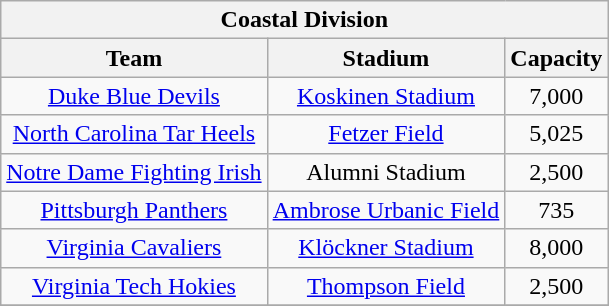<table class="wikitable" style="text-align:center">
<tr>
<th colspan=3>Coastal Division</th>
</tr>
<tr>
<th>Team</th>
<th>Stadium</th>
<th>Capacity</th>
</tr>
<tr>
<td><a href='#'>Duke Blue Devils</a></td>
<td><a href='#'>Koskinen Stadium</a></td>
<td>7,000</td>
</tr>
<tr>
<td><a href='#'>North Carolina Tar Heels</a></td>
<td><a href='#'>Fetzer Field</a></td>
<td>5,025</td>
</tr>
<tr>
<td><a href='#'>Notre Dame Fighting Irish</a></td>
<td>Alumni Stadium</td>
<td>2,500</td>
</tr>
<tr>
<td><a href='#'>Pittsburgh Panthers</a></td>
<td><a href='#'>Ambrose Urbanic Field</a></td>
<td>735</td>
</tr>
<tr>
<td><a href='#'>Virginia Cavaliers</a></td>
<td><a href='#'>Klöckner Stadium</a></td>
<td>8,000</td>
</tr>
<tr>
<td><a href='#'>Virginia Tech Hokies</a></td>
<td><a href='#'>Thompson Field</a></td>
<td>2,500</td>
</tr>
<tr>
</tr>
</table>
